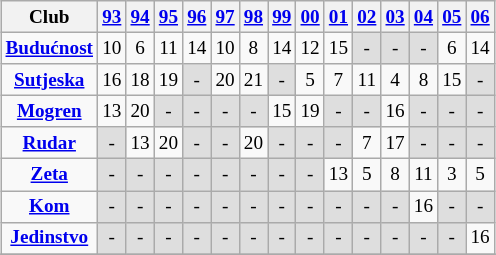<table class="wikitable sortable" style="text-align:center; font-size:80%; margin-left:1em">
<tr>
<th>Club</th>
<th><a href='#'>93</a></th>
<th><a href='#'>94</a></th>
<th><a href='#'>95</a></th>
<th><a href='#'>96</a></th>
<th><a href='#'>97</a></th>
<th><a href='#'>98</a></th>
<th><a href='#'>99</a></th>
<th><a href='#'>00</a></th>
<th><a href='#'>01</a></th>
<th><a href='#'>02</a></th>
<th><a href='#'>03</a></th>
<th><a href='#'>04</a></th>
<th><a href='#'>05</a></th>
<th><a href='#'>06</a></th>
</tr>
<tr>
<td><strong> <a href='#'>Budućnost</a> </strong></td>
<td>10</td>
<td>6</td>
<td>11</td>
<td>14</td>
<td>10</td>
<td>8</td>
<td>14</td>
<td>12</td>
<td>15</td>
<td style="background:#dedede;">-</td>
<td style="background:#dedede;">-</td>
<td style="background:#dedede;">-</td>
<td>6</td>
<td>14</td>
</tr>
<tr>
<td><strong> <a href='#'>Sutjeska</a> </strong></td>
<td>16</td>
<td>18</td>
<td>19</td>
<td style="background:#dedede;">-</td>
<td>20</td>
<td>21</td>
<td style="background:#dedede;">-</td>
<td>5</td>
<td>7</td>
<td>11</td>
<td>4</td>
<td>8</td>
<td>15</td>
<td style="background:#dedede;">-</td>
</tr>
<tr>
<td><strong> <a href='#'>Mogren</a> </strong></td>
<td>13</td>
<td>20</td>
<td style="background:#dedede;">-</td>
<td style="background:#dedede;">-</td>
<td style="background:#dedede;">-</td>
<td style="background:#dedede;">-</td>
<td>15</td>
<td>19</td>
<td style="background:#dedede;">-</td>
<td style="background:#dedede;">-</td>
<td>16</td>
<td style="background:#dedede;">-</td>
<td style="background:#dedede;">-</td>
<td style="background:#dedede;">-</td>
</tr>
<tr>
<td><strong> <a href='#'>Rudar</a> </strong></td>
<td style="background:#dedede;">-</td>
<td>13</td>
<td>20</td>
<td style="background:#dedede;">-</td>
<td style="background:#dedede;">-</td>
<td>20</td>
<td style="background:#dedede;">-</td>
<td style="background:#dedede;">-</td>
<td style="background:#dedede;">-</td>
<td>7</td>
<td>17</td>
<td style="background:#dedede;">-</td>
<td style="background:#dedede;">-</td>
<td style="background:#dedede;">-</td>
</tr>
<tr>
<td><strong> <a href='#'>Zeta</a> </strong></td>
<td style="background:#dedede;">-</td>
<td style="background:#dedede;">-</td>
<td style="background:#dedede;">-</td>
<td style="background:#dedede;">-</td>
<td style="background:#dedede;">-</td>
<td style="background:#dedede;">-</td>
<td style="background:#dedede;">-</td>
<td style="background:#dedede;">-</td>
<td>13</td>
<td>5</td>
<td>8</td>
<td>11</td>
<td>3</td>
<td>5</td>
</tr>
<tr>
<td><strong> <a href='#'>Kom</a> </strong></td>
<td style="background:#dedede;">-</td>
<td style="background:#dedede;">-</td>
<td style="background:#dedede;">-</td>
<td style="background:#dedede;">-</td>
<td style="background:#dedede;">-</td>
<td style="background:#dedede;">-</td>
<td style="background:#dedede;">-</td>
<td style="background:#dedede;">-</td>
<td style="background:#dedede;">-</td>
<td style="background:#dedede;">-</td>
<td style="background:#dedede;">-</td>
<td>16</td>
<td style="background:#dedede;">-</td>
<td style="background:#dedede;">-</td>
</tr>
<tr>
<td><strong> <a href='#'>Jedinstvo</a> </strong></td>
<td style="background:#dedede;">-</td>
<td style="background:#dedede;">-</td>
<td style="background:#dedede;">-</td>
<td style="background:#dedede;">-</td>
<td style="background:#dedede;">-</td>
<td style="background:#dedede;">-</td>
<td style="background:#dedede;">-</td>
<td style="background:#dedede;">-</td>
<td style="background:#dedede;">-</td>
<td style="background:#dedede;">-</td>
<td style="background:#dedede;">-</td>
<td style="background:#dedede;">-</td>
<td style="background:#dedede;">-</td>
<td>16</td>
</tr>
<tr>
</tr>
<tr class="sortbottom">
</tr>
</table>
